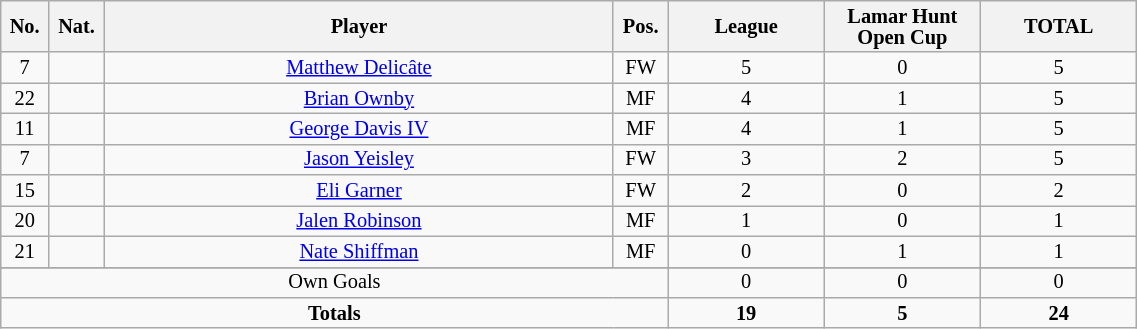<table class="wikitable sortable alternance"  style="font-size:85%; text-align:center; line-height:14px; width:60%;">
<tr>
<th width=10><strong>No.</strong></th>
<th width=10><strong>Nat.</strong></th>
<th scope="col" style="width:275px;"><strong>Player</strong></th>
<th width=10><strong>Pos.</strong></th>
<th width=80>League</th>
<th width=80>Lamar Hunt Open Cup</th>
<th width=80>TOTAL</th>
</tr>
<tr>
<td>7</td>
<td></td>
<td><a href='#'>Matthew Delicâte</a></td>
<td>FW</td>
<td>5</td>
<td>0</td>
<td>5</td>
</tr>
<tr>
<td>22</td>
<td></td>
<td><a href='#'>Brian Ownby</a></td>
<td>MF</td>
<td>4</td>
<td>1</td>
<td>5</td>
</tr>
<tr>
<td>11</td>
<td></td>
<td><a href='#'>George Davis IV</a></td>
<td>MF</td>
<td>4</td>
<td>1</td>
<td>5</td>
</tr>
<tr>
<td>7</td>
<td></td>
<td><a href='#'>Jason Yeisley</a></td>
<td>FW</td>
<td>3</td>
<td>2</td>
<td>5</td>
</tr>
<tr>
<td>15</td>
<td></td>
<td><a href='#'>Eli Garner</a></td>
<td>FW</td>
<td>2</td>
<td>0</td>
<td>2</td>
</tr>
<tr>
<td>20</td>
<td></td>
<td><a href='#'>Jalen Robinson</a></td>
<td>MF</td>
<td>1</td>
<td>0</td>
<td>1</td>
</tr>
<tr>
<td>21</td>
<td></td>
<td><a href='#'>Nate Shiffman</a></td>
<td>MF</td>
<td>0</td>
<td>1</td>
<td>1</td>
</tr>
<tr>
</tr>
<tr>
</tr>
<tr class="sortbottom">
<td colspan="4">Own Goals</td>
<td>0</td>
<td>0</td>
<td>0</td>
</tr>
<tr class="sortbottom">
<td colspan="4"><strong>Totals</strong></td>
<td><strong>19</strong></td>
<td><strong>5</strong></td>
<td><strong>24</strong></td>
</tr>
</table>
